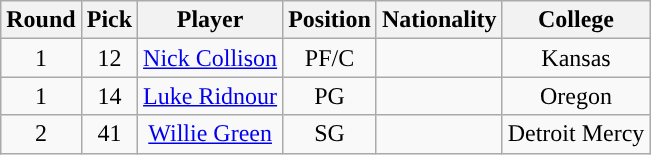<table class="wikitable sortable sortable">
<tr>
<th>Round</th>
<th>Pick</th>
<th>Player</th>
<th>Position</th>
<th>Nationality</th>
<th>College</th>
</tr>
<tr style="text-align: center">
<td>1</td>
<td>12</td>
<td><a href='#'>Nick Collison</a></td>
<td>PF/C</td>
<td></td>
<td>Kansas</td>
</tr>
<tr style="text-align: center">
<td>1</td>
<td>14</td>
<td><a href='#'>Luke Ridnour</a></td>
<td>PG</td>
<td></td>
<td>Oregon</td>
</tr>
<tr style="text-align: center">
<td>2</td>
<td>41</td>
<td><a href='#'>Willie Green</a></td>
<td>SG</td>
<td></td>
<td>Detroit Mercy</td>
</tr>
</table>
